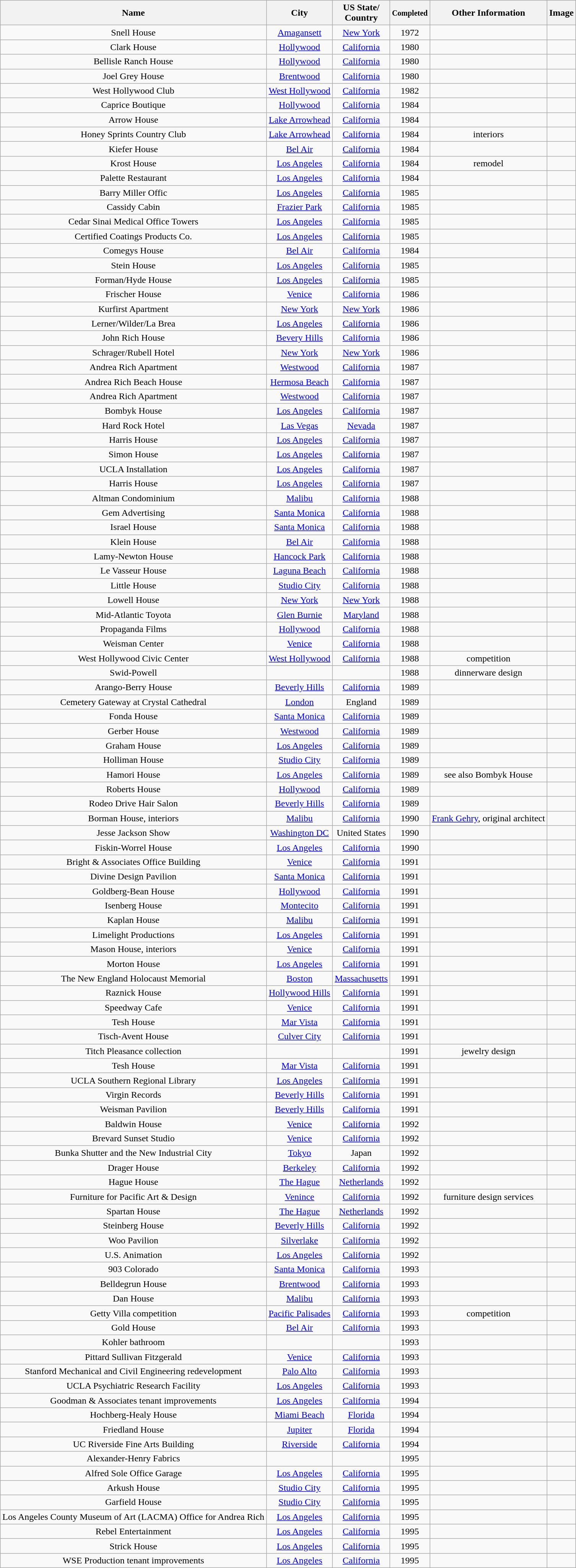<table class="wikitable sortable" style="text-align: center;">
<tr>
<th>Name</th>
<th>City</th>
<th>US State/<br>Country</th>
<th><small>Completed</small></th>
<th>Other Information</th>
<th class="unsortable">Image</th>
</tr>
<tr>
<td>Snell House</td>
<td><a href='#'>Amagansett</a></td>
<td><a href='#'>New York</a></td>
<td>1972</td>
<td></td>
<td></td>
</tr>
<tr>
<td>Clark House</td>
<td><a href='#'>Hollywood</a></td>
<td><a href='#'>California</a></td>
<td>1980</td>
<td></td>
<td></td>
</tr>
<tr>
<td>Bellisle Ranch House</td>
<td><a href='#'>Hollywood</a></td>
<td><a href='#'>California</a></td>
<td>1980</td>
<td></td>
<td></td>
</tr>
<tr>
<td>Joel Grey House</td>
<td><a href='#'>Brentwood</a></td>
<td><a href='#'>California</a></td>
<td>1980</td>
<td></td>
<td></td>
</tr>
<tr>
<td>West Hollywood Club</td>
<td><a href='#'>West Hollywood</a></td>
<td><a href='#'>California</a></td>
<td>1982</td>
<td></td>
<td></td>
</tr>
<tr>
<td>Caprice Boutique</td>
<td><a href='#'>Hollywood</a></td>
<td><a href='#'>California</a></td>
<td>1984</td>
<td></td>
<td></td>
</tr>
<tr>
<td>Arrow House</td>
<td><a href='#'>Lake Arrowhead</a></td>
<td><a href='#'>California</a></td>
<td>1984</td>
<td></td>
<td></td>
</tr>
<tr>
<td>Honey Sprints Country Club</td>
<td><a href='#'>Lake Arrowhead</a></td>
<td><a href='#'>California</a></td>
<td>1984</td>
<td>interiors</td>
<td></td>
</tr>
<tr>
<td>Kiefer House</td>
<td><a href='#'>Bel Air</a></td>
<td><a href='#'>California</a></td>
<td>1984</td>
<td></td>
<td></td>
</tr>
<tr>
<td>Krost House</td>
<td><a href='#'>Los Angeles</a></td>
<td><a href='#'>California</a></td>
<td>1984</td>
<td>remodel</td>
<td></td>
</tr>
<tr>
<td>Palette Restaurant</td>
<td><a href='#'>Los Angeles</a></td>
<td><a href='#'>California</a></td>
<td>1984</td>
<td></td>
<td></td>
</tr>
<tr>
<td>Barry Miller Offic</td>
<td><a href='#'>Los Angeles</a></td>
<td><a href='#'>California</a></td>
<td>1985</td>
<td></td>
<td></td>
</tr>
<tr>
<td>Cassidy Cabin</td>
<td><a href='#'>Frazier Park</a></td>
<td><a href='#'>California</a></td>
<td>1985</td>
<td></td>
<td></td>
</tr>
<tr>
<td>Cedar Sinai Medical Office Towers</td>
<td><a href='#'>Los Angeles</a></td>
<td><a href='#'>California</a></td>
<td>1985</td>
<td></td>
<td></td>
</tr>
<tr>
<td>Certified Coatings Products Co.</td>
<td><a href='#'>Los Angeles</a></td>
<td><a href='#'>California</a></td>
<td>1985</td>
<td></td>
<td></td>
</tr>
<tr>
<td>Comegys House</td>
<td><a href='#'>Bel Air</a></td>
<td><a href='#'>California</a></td>
<td>1984</td>
<td></td>
<td></td>
</tr>
<tr>
<td>Stein House</td>
<td><a href='#'>Los Angeles</a></td>
<td><a href='#'>California</a></td>
<td>1985</td>
<td></td>
<td></td>
</tr>
<tr>
<td>Forman/Hyde House</td>
<td><a href='#'>Los Angeles</a></td>
<td><a href='#'>California</a></td>
<td>1985</td>
<td></td>
<td></td>
</tr>
<tr>
<td>Frischer House</td>
<td><a href='#'>Venice</a></td>
<td><a href='#'>California</a></td>
<td>1986</td>
<td></td>
<td></td>
</tr>
<tr>
<td>Kurfirst Apartment</td>
<td><a href='#'>New York</a></td>
<td><a href='#'>New York</a></td>
<td>1986</td>
<td></td>
<td></td>
</tr>
<tr>
<td>Lerner/Wilder/La Brea</td>
<td><a href='#'>Los Angeles</a></td>
<td><a href='#'>California</a></td>
<td>1986</td>
<td></td>
<td></td>
</tr>
<tr>
<td>John Rich House</td>
<td><a href='#'>Bevery Hills</a></td>
<td><a href='#'>California</a></td>
<td>1986</td>
<td></td>
<td></td>
</tr>
<tr>
<td>Schrager/Rubell Hotel</td>
<td><a href='#'>New York</a></td>
<td><a href='#'>New York</a></td>
<td>1986</td>
<td></td>
<td></td>
</tr>
<tr>
<td>Andrea Rich Apartment</td>
<td><a href='#'>Westwood</a></td>
<td><a href='#'>California</a></td>
<td>1987</td>
<td></td>
<td></td>
</tr>
<tr>
<td>Andrea Rich Beach House</td>
<td><a href='#'>Hermosa Beach</a></td>
<td><a href='#'>California</a></td>
<td>1987</td>
<td></td>
<td></td>
</tr>
<tr>
<td>Andrea Rich Apartment</td>
<td><a href='#'>Westwood</a></td>
<td><a href='#'>California</a></td>
<td>1987</td>
<td></td>
<td></td>
</tr>
<tr>
<td>Bombyk House</td>
<td><a href='#'>Los Angeles</a></td>
<td><a href='#'>California</a></td>
<td>1987</td>
<td></td>
<td></td>
</tr>
<tr>
<td>Hard Rock Hotel</td>
<td><a href='#'>Las Vegas</a></td>
<td><a href='#'>Nevada</a></td>
<td>1987</td>
<td></td>
<td></td>
</tr>
<tr>
<td>Harris House</td>
<td><a href='#'>Los Angeles</a></td>
<td><a href='#'>California</a></td>
<td>1987</td>
<td></td>
<td></td>
</tr>
<tr>
<td>Simon House</td>
<td><a href='#'>Los Angeles</a></td>
<td><a href='#'>California</a></td>
<td>1987</td>
<td></td>
<td></td>
</tr>
<tr>
<td>UCLA Installation</td>
<td><a href='#'>Los Angeles</a></td>
<td><a href='#'>California</a></td>
<td>1987</td>
<td></td>
<td></td>
</tr>
<tr>
<td>Harris House</td>
<td><a href='#'>Los Angeles</a></td>
<td><a href='#'>California</a></td>
<td>1987</td>
<td></td>
<td></td>
</tr>
<tr>
<td>Altman Condominium</td>
<td><a href='#'>Malibu</a></td>
<td><a href='#'>California</a></td>
<td>1988</td>
<td></td>
<td></td>
</tr>
<tr>
<td>Gem Advertising</td>
<td><a href='#'>Santa Monica</a></td>
<td><a href='#'>California</a></td>
<td>1988</td>
<td></td>
<td></td>
</tr>
<tr>
<td>Israel House</td>
<td><a href='#'>Santa Monica</a></td>
<td><a href='#'>California</a></td>
<td>1988</td>
<td></td>
<td></td>
</tr>
<tr>
<td>Klein House</td>
<td><a href='#'>Bel Air</a></td>
<td><a href='#'>California</a></td>
<td>1988</td>
<td></td>
<td></td>
</tr>
<tr>
<td>Lamy-Newton House</td>
<td><a href='#'>Hancock Park</a></td>
<td><a href='#'>California</a></td>
<td>1988</td>
<td></td>
<td></td>
</tr>
<tr>
<td>Le Vasseur House</td>
<td><a href='#'>Laguna Beach</a></td>
<td><a href='#'>California</a></td>
<td>1988</td>
<td></td>
<td></td>
</tr>
<tr>
<td>Little House</td>
<td><a href='#'>Studio City</a></td>
<td><a href='#'>California</a></td>
<td>1988</td>
<td></td>
<td></td>
</tr>
<tr>
<td>Lowell House</td>
<td><a href='#'>New York</a></td>
<td><a href='#'>New York</a></td>
<td>1988</td>
<td></td>
<td></td>
</tr>
<tr>
<td>Mid-Atlantic Toyota</td>
<td><a href='#'>Glen Burnie</a></td>
<td><a href='#'>Maryland</a></td>
<td>1988</td>
<td></td>
<td></td>
</tr>
<tr>
<td>Propaganda Films</td>
<td><a href='#'>Hollywood</a></td>
<td><a href='#'>California</a></td>
<td>1988</td>
<td></td>
<td></td>
</tr>
<tr>
<td>Weisman Center</td>
<td><a href='#'>Venice</a></td>
<td><a href='#'>California</a></td>
<td>1988</td>
<td></td>
<td></td>
</tr>
<tr>
<td>West Hollywood Civic Center</td>
<td><a href='#'>West Hollywood</a></td>
<td><a href='#'>California</a></td>
<td>1988</td>
<td>competition</td>
<td></td>
</tr>
<tr>
<td>Swid-Powell</td>
<td></td>
<td></td>
<td>1988</td>
<td>dinnerware design</td>
<td></td>
</tr>
<tr>
<td>Arango-Berry House</td>
<td><a href='#'>Beverly Hills</a></td>
<td><a href='#'>California</a></td>
<td>1989</td>
<td></td>
<td></td>
</tr>
<tr>
<td>Cemetery Gateway at Crystal Cathedral</td>
<td><a href='#'>London</a></td>
<td>England</td>
<td>1989</td>
<td></td>
<td></td>
</tr>
<tr>
<td>Fonda House</td>
<td><a href='#'>Santa Monica</a></td>
<td><a href='#'>California</a></td>
<td>1989</td>
<td></td>
<td></td>
</tr>
<tr>
<td>Gerber House</td>
<td><a href='#'>Westwood</a></td>
<td><a href='#'>California</a></td>
<td>1989</td>
<td></td>
<td></td>
</tr>
<tr>
<td>Graham House</td>
<td><a href='#'>Los Angeles</a></td>
<td><a href='#'>California</a></td>
<td>1989</td>
<td></td>
<td></td>
</tr>
<tr>
<td>Holliman House</td>
<td><a href='#'>Studio City</a></td>
<td><a href='#'>California</a></td>
<td>1989</td>
<td></td>
<td></td>
</tr>
<tr>
<td>Hamori House</td>
<td><a href='#'>Los Angeles</a></td>
<td><a href='#'>California</a></td>
<td>1989</td>
<td>see also Bombyk House</td>
<td></td>
</tr>
<tr>
<td>Roberts House</td>
<td><a href='#'>Hollywood</a></td>
<td><a href='#'>California</a></td>
<td>1989</td>
<td></td>
<td></td>
</tr>
<tr>
<td>Rodeo Drive Hair Salon</td>
<td><a href='#'>Beverly Hills</a></td>
<td><a href='#'>California</a></td>
<td>1989</td>
<td></td>
<td></td>
</tr>
<tr>
<td>Borman House, interiors</td>
<td><a href='#'>Malibu</a></td>
<td><a href='#'>California</a></td>
<td>1990</td>
<td><a href='#'>Frank Gehry</a>, original architect</td>
<td></td>
</tr>
<tr>
<td>Jesse Jackson Show</td>
<td><a href='#'>Washington DC</a></td>
<td>United States</td>
<td>1990</td>
<td></td>
<td></td>
</tr>
<tr>
<td>Fiskin-Worrel House</td>
<td><a href='#'>Los Angeles</a></td>
<td><a href='#'>California</a></td>
<td>1990</td>
<td></td>
<td></td>
</tr>
<tr>
<td>Bright & Associates Office Building</td>
<td><a href='#'>Venice</a></td>
<td><a href='#'>California</a></td>
<td>1991</td>
<td></td>
<td></td>
</tr>
<tr>
<td>Divine Design Pavilion</td>
<td><a href='#'>Santa Monica</a></td>
<td><a href='#'>California</a></td>
<td>1991</td>
<td></td>
<td></td>
</tr>
<tr>
<td>Goldberg-Bean House</td>
<td><a href='#'>Hollywood</a></td>
<td><a href='#'>California</a></td>
<td>1991</td>
<td></td>
<td></td>
</tr>
<tr>
<td>Isenberg House</td>
<td><a href='#'>Montecito</a></td>
<td><a href='#'>California</a></td>
<td>1991</td>
<td></td>
<td></td>
</tr>
<tr>
<td>Kaplan House</td>
<td><a href='#'>Malibu</a></td>
<td><a href='#'>California</a></td>
<td>1991</td>
<td></td>
<td></td>
</tr>
<tr>
<td>Limelight Productions</td>
<td><a href='#'>Los Angeles</a></td>
<td><a href='#'>California</a></td>
<td>1991</td>
<td></td>
<td></td>
</tr>
<tr>
<td>Mason House, interiors</td>
<td><a href='#'>Venice</a></td>
<td><a href='#'>California</a></td>
<td>1991</td>
<td></td>
<td></td>
</tr>
<tr>
<td>Morton House</td>
<td><a href='#'>Los Angeles</a></td>
<td><a href='#'>California</a></td>
<td>1991</td>
<td></td>
<td></td>
</tr>
<tr>
<td>The New England Holocaust Memorial</td>
<td><a href='#'>Boston</a></td>
<td><a href='#'>Massachusetts</a></td>
<td>1991</td>
<td></td>
<td></td>
</tr>
<tr>
<td>Raznick House</td>
<td><a href='#'>Hollywood Hills</a></td>
<td><a href='#'>California</a></td>
<td>1991</td>
<td></td>
<td></td>
</tr>
<tr>
<td>Speedway Cafe</td>
<td><a href='#'>Venice</a></td>
<td><a href='#'>California</a></td>
<td>1991</td>
<td></td>
<td></td>
</tr>
<tr>
<td>Tesh House</td>
<td><a href='#'>Mar Vista</a></td>
<td><a href='#'>California</a></td>
<td>1991</td>
<td></td>
<td></td>
</tr>
<tr>
<td>Tisch-Avent House</td>
<td><a href='#'>Culver City</a></td>
<td><a href='#'>California</a></td>
<td>1991</td>
<td></td>
<td></td>
</tr>
<tr>
<td>Titch Pleasance collection</td>
<td></td>
<td></td>
<td>1991</td>
<td>jewelry design</td>
<td></td>
</tr>
<tr>
<td>Tesh House</td>
<td><a href='#'>Mar Vista</a></td>
<td><a href='#'>California</a></td>
<td>1991</td>
<td></td>
<td></td>
</tr>
<tr>
<td>UCLA Southern Regional Library</td>
<td><a href='#'>Los Angeles</a></td>
<td><a href='#'>California</a></td>
<td>1991</td>
<td></td>
<td></td>
</tr>
<tr>
<td>Virgin Records</td>
<td><a href='#'>Beverly Hills</a></td>
<td><a href='#'>California</a></td>
<td>1991</td>
<td></td>
<td></td>
</tr>
<tr>
<td>Weisman Pavilion</td>
<td><a href='#'>Beverly Hills</a></td>
<td><a href='#'>California</a></td>
<td>1991</td>
<td></td>
<td></td>
</tr>
<tr>
<td>Baldwin House</td>
<td><a href='#'>Venice</a></td>
<td><a href='#'>California</a></td>
<td>1992</td>
<td></td>
<td></td>
</tr>
<tr>
<td>Brevard Sunset Studio</td>
<td><a href='#'>Venice</a></td>
<td><a href='#'>California</a></td>
<td>1992</td>
<td></td>
<td></td>
</tr>
<tr>
<td>Bunka Shutter and the New Industrial City</td>
<td><a href='#'>Tokyo</a></td>
<td>Japan</td>
<td>1992</td>
<td></td>
<td></td>
</tr>
<tr>
<td>Drager House</td>
<td><a href='#'>Berkeley</a></td>
<td><a href='#'>California</a></td>
<td>1992</td>
<td></td>
<td></td>
</tr>
<tr>
<td>Hague House</td>
<td><a href='#'>The Hague</a></td>
<td><a href='#'>Netherlands</a></td>
<td>1992</td>
<td></td>
<td></td>
</tr>
<tr>
<td>Furniture for Pacific Art & Design</td>
<td><a href='#'>Venince</a></td>
<td><a href='#'>California</a></td>
<td>1992</td>
<td>furniture design services</td>
<td></td>
</tr>
<tr>
<td>Spartan House</td>
<td><a href='#'>The Hague</a></td>
<td><a href='#'>Netherlands</a></td>
<td>1992</td>
<td></td>
<td></td>
</tr>
<tr>
<td>Steinberg House</td>
<td><a href='#'>Beverly Hills</a></td>
<td><a href='#'>California</a></td>
<td>1992</td>
<td></td>
<td></td>
</tr>
<tr>
<td>Woo Pavilion</td>
<td><a href='#'>Silverlake</a></td>
<td><a href='#'>California</a></td>
<td>1992</td>
<td></td>
<td></td>
</tr>
<tr>
<td>U.S. Animation</td>
<td><a href='#'>Los Angeles</a></td>
<td><a href='#'>California</a></td>
<td>1992</td>
<td></td>
<td></td>
</tr>
<tr>
<td>903 Colorado</td>
<td><a href='#'>Santa Monica</a></td>
<td><a href='#'>California</a></td>
<td>1993</td>
<td></td>
<td></td>
</tr>
<tr>
<td>Belldegrun House</td>
<td><a href='#'>Brentwood</a></td>
<td><a href='#'>California</a></td>
<td>1993</td>
<td></td>
<td></td>
</tr>
<tr>
<td>Dan House</td>
<td><a href='#'>Malibu</a></td>
<td><a href='#'>California</a></td>
<td>1993</td>
<td></td>
<td></td>
</tr>
<tr>
<td>Getty Villa competition</td>
<td><a href='#'>Pacific Palisades</a></td>
<td><a href='#'>California</a></td>
<td>1993</td>
<td>competition</td>
<td></td>
</tr>
<tr>
<td>Gold House</td>
<td><a href='#'>Bel Air</a></td>
<td><a href='#'>California</a></td>
<td>1993</td>
<td></td>
<td></td>
</tr>
<tr>
<td>Kohler bathroom</td>
<td></td>
<td></td>
<td>1993</td>
<td></td>
<td></td>
</tr>
<tr>
<td>Pittard Sullivan Fitzgerald</td>
<td><a href='#'>Venice</a></td>
<td><a href='#'>California</a></td>
<td>1993</td>
<td></td>
<td></td>
</tr>
<tr>
<td>Stanford Mechanical and Civil Engineering redevelopment</td>
<td><a href='#'>Palo Alto</a></td>
<td><a href='#'>California</a></td>
<td>1993</td>
<td></td>
<td></td>
</tr>
<tr>
<td>UCLA Psychiatric Research Facility</td>
<td><a href='#'>Los Angeles</a></td>
<td><a href='#'>California</a></td>
<td>1993</td>
<td></td>
<td></td>
</tr>
<tr>
<td>Goodman & Associates tenant improvements</td>
<td><a href='#'>Los Angeles</a></td>
<td><a href='#'>California</a></td>
<td>1994</td>
<td></td>
<td></td>
</tr>
<tr>
<td>Hochberg-Healy House</td>
<td><a href='#'>Miami Beach</a></td>
<td><a href='#'>Florida</a></td>
<td>1994</td>
<td></td>
<td></td>
</tr>
<tr>
<td>Friedland House</td>
<td><a href='#'>Jupiter</a></td>
<td><a href='#'>Florida</a></td>
<td>1994</td>
<td></td>
<td></td>
</tr>
<tr>
<td>UC Riverside Fine Arts Building</td>
<td><a href='#'>Riverside</a></td>
<td><a href='#'>California</a></td>
<td>1994</td>
<td></td>
<td></td>
</tr>
<tr>
<td>Alexander-Henry Fabrics</td>
<td></td>
<td></td>
<td>1995</td>
<td></td>
<td></td>
</tr>
<tr>
<td>Alfred Sole Office Garage</td>
<td><a href='#'>Los Angeles</a></td>
<td><a href='#'>California</a></td>
<td>1995</td>
<td></td>
<td></td>
</tr>
<tr>
<td>Arkush House</td>
<td><a href='#'>Studio City</a></td>
<td><a href='#'>California</a></td>
<td>1995</td>
<td></td>
<td></td>
</tr>
<tr>
<td>Garfield House</td>
<td><a href='#'>Studio City</a></td>
<td><a href='#'>California</a></td>
<td>1995</td>
<td></td>
<td></td>
</tr>
<tr>
<td>Los Angeles County Museum of Art (LACMA) Office for Andrea Rich</td>
<td><a href='#'>Los Angeles</a></td>
<td><a href='#'>California</a></td>
<td>1995</td>
<td></td>
<td></td>
</tr>
<tr>
<td>Rebel Entertainment</td>
<td><a href='#'>Los Angeles</a></td>
<td><a href='#'>California</a></td>
<td>1995</td>
<td></td>
<td></td>
</tr>
<tr>
<td>Strick House</td>
<td><a href='#'>Los Angeles</a></td>
<td><a href='#'>California</a></td>
<td>1995</td>
<td></td>
<td></td>
</tr>
<tr>
<td>WSE Production tenant improvements</td>
<td><a href='#'>Los Angeles</a></td>
<td><a href='#'>California</a></td>
<td>1995</td>
<td></td>
<td></td>
</tr>
</table>
